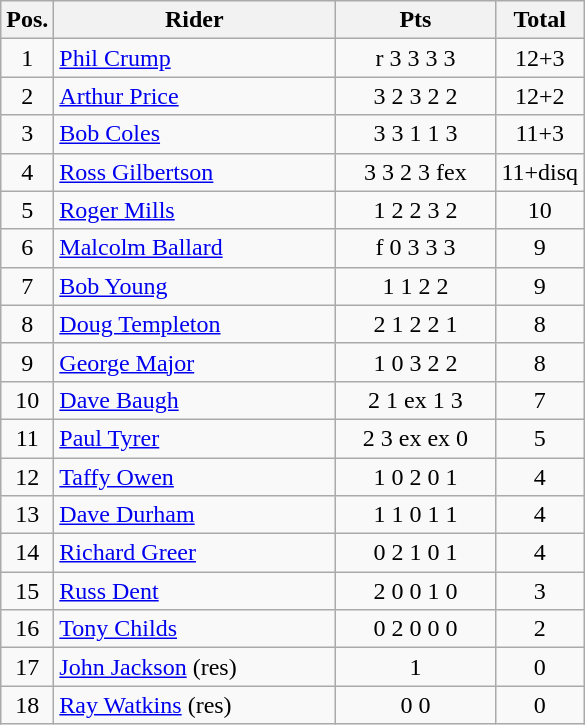<table class=wikitable>
<tr>
<th width=25px>Pos.</th>
<th width=180px>Rider</th>
<th width=100px>Pts</th>
<th width=50px>Total</th>
</tr>
<tr align=center >
<td>1</td>
<td align=left> <a href='#'>Phil Crump</a></td>
<td>r	3	3	3	3</td>
<td>12+3</td>
</tr>
<tr align=center>
<td>2</td>
<td align=left> <a href='#'>Arthur Price</a></td>
<td>3	2	3	2	2</td>
<td>12+2</td>
</tr>
<tr align=center>
<td>3</td>
<td align=left> <a href='#'>Bob Coles</a></td>
<td>3	3	1	1	3</td>
<td>11+3</td>
</tr>
<tr align=center>
<td>4</td>
<td align=left> <a href='#'>Ross Gilbertson</a></td>
<td>3	3	2	3	fex</td>
<td>11+disq</td>
</tr>
<tr align=center>
<td>5</td>
<td align=left> <a href='#'>Roger Mills</a></td>
<td>1	2	2	3	2</td>
<td>10</td>
</tr>
<tr align=center>
<td>6</td>
<td align=left> <a href='#'>Malcolm Ballard</a></td>
<td>f	0	3	3	3</td>
<td>9</td>
</tr>
<tr align=center>
<td>7</td>
<td align=left> <a href='#'>Bob Young</a></td>
<td>1	1	2	2</td>
<td>9</td>
</tr>
<tr align=center>
<td>8</td>
<td align=left> <a href='#'>Doug Templeton</a></td>
<td>2	1	2	2	1</td>
<td>8</td>
</tr>
<tr align=center>
<td>9</td>
<td align=left> <a href='#'>George Major</a></td>
<td>1	0	3	2	2</td>
<td>8</td>
</tr>
<tr align=center>
<td>10</td>
<td align=left> <a href='#'>Dave Baugh</a></td>
<td>2	1	ex	1	3</td>
<td>7</td>
</tr>
<tr align=center>
<td>11</td>
<td align=left> <a href='#'>Paul Tyrer</a></td>
<td>2	3	ex	ex	0</td>
<td>5</td>
</tr>
<tr align=center>
<td>12</td>
<td align=left> <a href='#'>Taffy Owen</a></td>
<td>1	0	2	0	1</td>
<td>4</td>
</tr>
<tr align=center>
<td>13</td>
<td align=left> <a href='#'>Dave Durham</a></td>
<td>1	1	0	1	1</td>
<td>4</td>
</tr>
<tr align=center>
<td>14</td>
<td align=left> <a href='#'>Richard Greer</a></td>
<td>0	2	1	0	1</td>
<td>4</td>
</tr>
<tr align=center>
<td>15</td>
<td align=left> <a href='#'>Russ Dent</a></td>
<td>2	0	0	1	0</td>
<td>3</td>
</tr>
<tr align=center>
<td>16</td>
<td align=left> <a href='#'>Tony Childs</a></td>
<td>0	2	0	0	0</td>
<td>2</td>
</tr>
<tr align=center>
<td>17</td>
<td align=left> <a href='#'>John Jackson</a> (res)</td>
<td>1</td>
<td>0</td>
</tr>
<tr align=center>
<td>18</td>
<td align=left> <a href='#'>Ray Watkins</a> (res)</td>
<td>0	0</td>
<td>0</td>
</tr>
</table>
